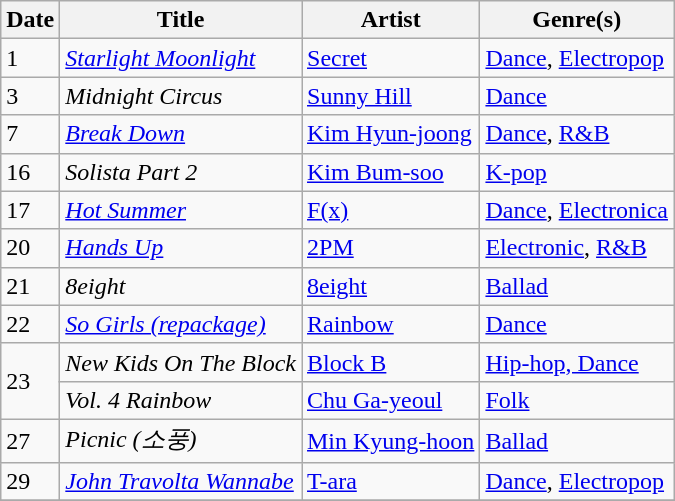<table class="wikitable" style="text-align: left;">
<tr>
<th>Date</th>
<th>Title</th>
<th>Artist</th>
<th>Genre(s)</th>
</tr>
<tr>
<td rowspan="1">1</td>
<td><em><a href='#'>Starlight Moonlight</a></em></td>
<td><a href='#'>Secret</a></td>
<td><a href='#'>Dance</a>, <a href='#'>Electropop</a></td>
</tr>
<tr>
<td rowspan="1">3</td>
<td><em>Midnight Circus</em></td>
<td><a href='#'>Sunny Hill</a></td>
<td><a href='#'>Dance</a></td>
</tr>
<tr>
<td rowspan="1">7</td>
<td><em><a href='#'>Break Down</a></em></td>
<td><a href='#'>Kim Hyun-joong</a></td>
<td><a href='#'>Dance</a>, <a href='#'>R&B</a></td>
</tr>
<tr>
<td>16</td>
<td><em>Solista Part 2</em></td>
<td><a href='#'>Kim Bum-soo</a></td>
<td><a href='#'>K-pop</a></td>
</tr>
<tr>
<td rowspan="1">17</td>
<td><em><a href='#'>Hot Summer</a></em></td>
<td><a href='#'>F(x)</a></td>
<td><a href='#'>Dance</a>, <a href='#'>Electronica</a></td>
</tr>
<tr>
<td rowspan="1">20</td>
<td><em><a href='#'>Hands Up</a></em></td>
<td><a href='#'>2PM</a></td>
<td><a href='#'>Electronic</a>, <a href='#'>R&B</a></td>
</tr>
<tr>
<td rowspan="1">21</td>
<td><em>8eight</em></td>
<td><a href='#'>8eight</a></td>
<td><a href='#'>Ballad</a></td>
</tr>
<tr>
<td rowspan="1">22</td>
<td><em><a href='#'>So Girls (repackage)</a></em></td>
<td><a href='#'>Rainbow</a></td>
<td><a href='#'>Dance</a></td>
</tr>
<tr>
<td rowspan="2">23</td>
<td><em>New Kids On The Block</em></td>
<td><a href='#'>Block B</a></td>
<td><a href='#'>Hip-hop, Dance</a></td>
</tr>
<tr>
<td><em>Vol. 4 Rainbow</em></td>
<td><a href='#'>Chu Ga-yeoul</a></td>
<td><a href='#'>Folk</a></td>
</tr>
<tr>
<td>27</td>
<td><em>Picnic (소풍)</em></td>
<td><a href='#'>Min Kyung-hoon</a></td>
<td><a href='#'>Ballad</a></td>
</tr>
<tr>
<td rowspan="1">29</td>
<td><em><a href='#'>John Travolta Wannabe</a></em></td>
<td><a href='#'>T-ara</a></td>
<td><a href='#'>Dance</a>, <a href='#'>Electropop</a></td>
</tr>
<tr>
</tr>
</table>
